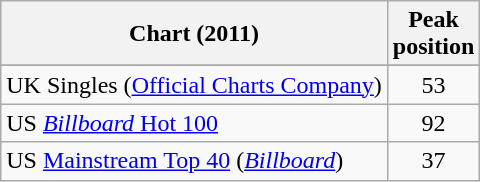<table class="wikitable sortable">
<tr>
<th>Chart (2011)</th>
<th>Peak<br>position</th>
</tr>
<tr>
</tr>
<tr>
</tr>
<tr>
<td>UK Singles (<a href='#'>Official Charts Company</a>)</td>
<td style="text-align:center;">53</td>
</tr>
<tr>
<td>US <a href='#'><em>Billboard</em> Hot 100</a></td>
<td style="text-align:center;">92</td>
</tr>
<tr>
<td>US <a href='#'>Mainstream Top 40</a> (<em><a href='#'>Billboard</a></em>)</td>
<td style="text-align:center;">37</td>
</tr>
</table>
